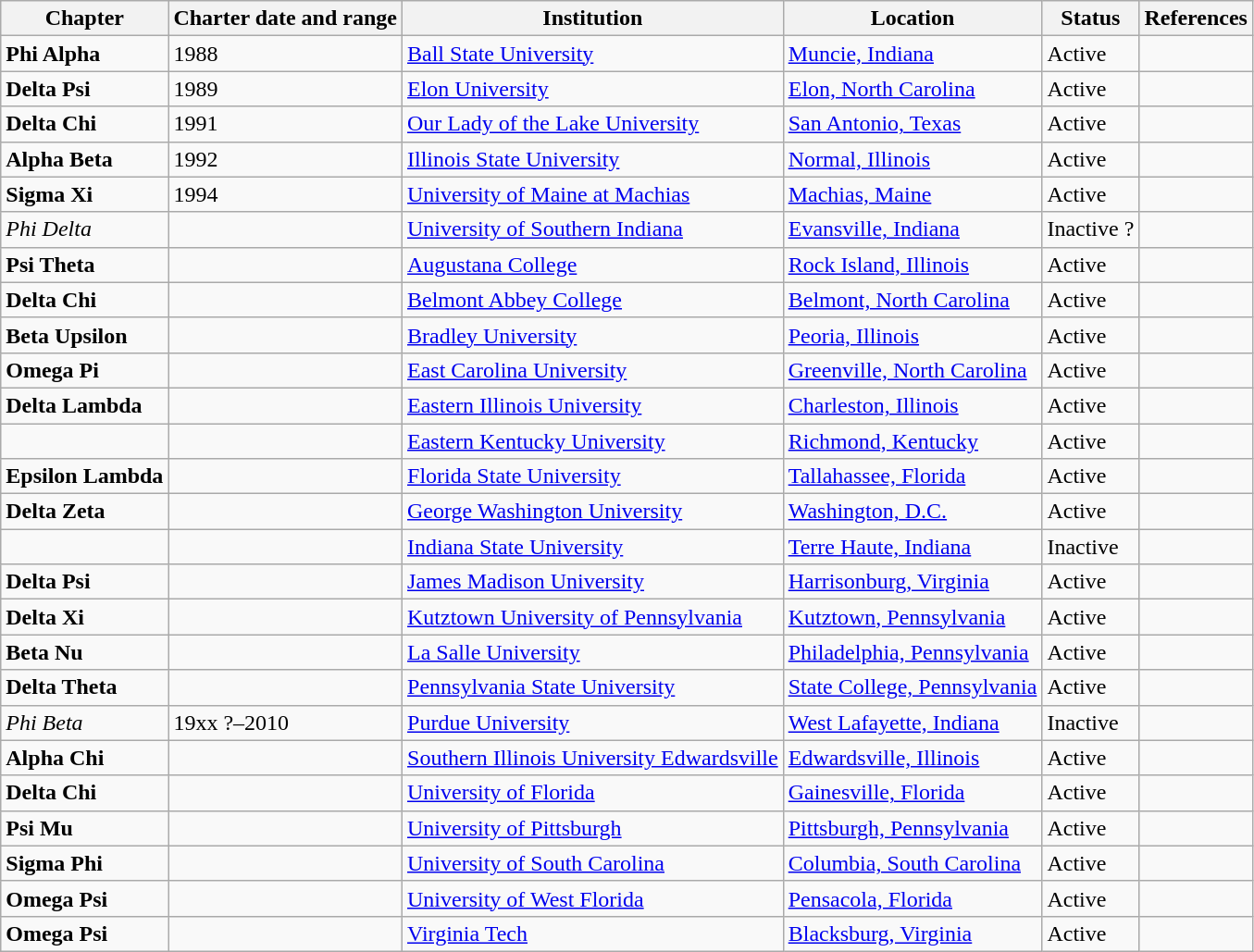<table class="wikitable sortable">
<tr>
<th>Chapter</th>
<th>Charter date and range</th>
<th>Institution</th>
<th>Location</th>
<th>Status</th>
<th>References</th>
</tr>
<tr>
<td><strong>Phi Alpha</strong></td>
<td>1988</td>
<td><a href='#'>Ball State University</a></td>
<td><a href='#'>Muncie, Indiana</a></td>
<td>Active</td>
<td></td>
</tr>
<tr>
<td><strong>Delta Psi</strong></td>
<td>1989</td>
<td><a href='#'>Elon University</a></td>
<td><a href='#'>Elon, North Carolina</a></td>
<td>Active</td>
<td></td>
</tr>
<tr>
<td><strong>Delta Chi</strong></td>
<td>1991</td>
<td><a href='#'>Our Lady of the Lake University</a></td>
<td><a href='#'>San Antonio, Texas</a></td>
<td>Active</td>
<td></td>
</tr>
<tr>
<td><strong>Alpha Beta</strong></td>
<td>1992</td>
<td><a href='#'>Illinois State University</a></td>
<td><a href='#'>Normal, Illinois</a></td>
<td>Active</td>
<td></td>
</tr>
<tr>
<td><strong>Sigma Xi</strong></td>
<td>1994</td>
<td><a href='#'>University of Maine at Machias</a></td>
<td><a href='#'>Machias, Maine</a></td>
<td>Active</td>
<td></td>
</tr>
<tr>
<td><em>Phi Delta</em></td>
<td></td>
<td><a href='#'>University of Southern Indiana</a></td>
<td><a href='#'>Evansville, Indiana</a></td>
<td>Inactive ?</td>
<td></td>
</tr>
<tr>
<td><strong>Psi Theta</strong></td>
<td></td>
<td><a href='#'>Augustana College</a></td>
<td><a href='#'>Rock Island, Illinois</a></td>
<td>Active</td>
<td></td>
</tr>
<tr>
<td><strong>Delta Chi</strong></td>
<td></td>
<td><a href='#'>Belmont Abbey College</a></td>
<td><a href='#'>Belmont, North Carolina</a></td>
<td>Active</td>
<td></td>
</tr>
<tr>
<td><strong>Beta Upsilon</strong></td>
<td></td>
<td><a href='#'>Bradley University</a></td>
<td><a href='#'>Peoria, Illinois</a></td>
<td>Active</td>
<td></td>
</tr>
<tr>
<td><strong>Omega Pi</strong></td>
<td></td>
<td><a href='#'>East Carolina University</a></td>
<td><a href='#'>Greenville, North Carolina</a></td>
<td>Active</td>
<td></td>
</tr>
<tr>
<td><strong>Delta Lambda</strong></td>
<td></td>
<td><a href='#'>Eastern Illinois University</a></td>
<td><a href='#'>Charleston, Illinois</a></td>
<td>Active</td>
<td></td>
</tr>
<tr>
<td></td>
<td></td>
<td><a href='#'>Eastern Kentucky University</a></td>
<td><a href='#'>Richmond, Kentucky</a></td>
<td>Active</td>
<td></td>
</tr>
<tr>
<td><strong>Epsilon Lambda</strong></td>
<td></td>
<td><a href='#'>Florida State University</a></td>
<td><a href='#'>Tallahassee, Florida</a></td>
<td>Active</td>
<td></td>
</tr>
<tr>
<td><strong>Delta Zeta</strong></td>
<td></td>
<td><a href='#'>George Washington University</a></td>
<td><a href='#'>Washington, D.C.</a></td>
<td>Active</td>
<td></td>
</tr>
<tr>
<td></td>
<td></td>
<td><a href='#'>Indiana State University</a></td>
<td><a href='#'>Terre Haute, Indiana</a></td>
<td>Inactive</td>
<td></td>
</tr>
<tr>
<td><strong>Delta Psi</strong></td>
<td></td>
<td><a href='#'>James Madison University</a></td>
<td><a href='#'>Harrisonburg, Virginia</a></td>
<td>Active</td>
<td></td>
</tr>
<tr>
<td><strong>Delta Xi</strong></td>
<td></td>
<td><a href='#'>Kutztown University of Pennsylvania</a></td>
<td><a href='#'>Kutztown, Pennsylvania</a></td>
<td>Active</td>
<td></td>
</tr>
<tr>
<td><strong>Beta Nu</strong></td>
<td></td>
<td><a href='#'>La Salle University</a></td>
<td><a href='#'>Philadelphia, Pennsylvania</a></td>
<td>Active</td>
<td></td>
</tr>
<tr>
<td><strong>Delta Theta</strong></td>
<td></td>
<td><a href='#'>Pennsylvania State University</a></td>
<td><a href='#'>State College, Pennsylvania</a></td>
<td>Active</td>
<td></td>
</tr>
<tr>
<td><em>Phi Beta</em></td>
<td>19xx ?–2010</td>
<td><a href='#'>Purdue University</a></td>
<td><a href='#'>West Lafayette, Indiana</a></td>
<td>Inactive</td>
<td></td>
</tr>
<tr>
<td><strong>Alpha Chi</strong></td>
<td></td>
<td><a href='#'>Southern Illinois University Edwardsville</a></td>
<td><a href='#'>Edwardsville, Illinois</a></td>
<td>Active</td>
<td></td>
</tr>
<tr>
<td><strong>Delta Chi</strong></td>
<td></td>
<td><a href='#'>University of Florida</a></td>
<td><a href='#'>Gainesville, Florida</a></td>
<td>Active</td>
<td></td>
</tr>
<tr>
<td><strong>Psi Mu</strong></td>
<td></td>
<td><a href='#'>University of Pittsburgh</a></td>
<td><a href='#'>Pittsburgh, Pennsylvania</a></td>
<td>Active</td>
<td></td>
</tr>
<tr>
<td><strong>Sigma Phi</strong></td>
<td></td>
<td><a href='#'>University of South Carolina</a></td>
<td><a href='#'>Columbia, South Carolina</a></td>
<td>Active</td>
<td></td>
</tr>
<tr>
<td><strong>Omega Psi</strong></td>
<td></td>
<td><a href='#'>University of West Florida</a></td>
<td><a href='#'>Pensacola, Florida</a></td>
<td>Active</td>
<td></td>
</tr>
<tr>
<td><strong>Omega Psi</strong></td>
<td></td>
<td><a href='#'>Virginia Tech</a></td>
<td><a href='#'>Blacksburg, Virginia</a></td>
<td>Active</td>
<td></td>
</tr>
</table>
